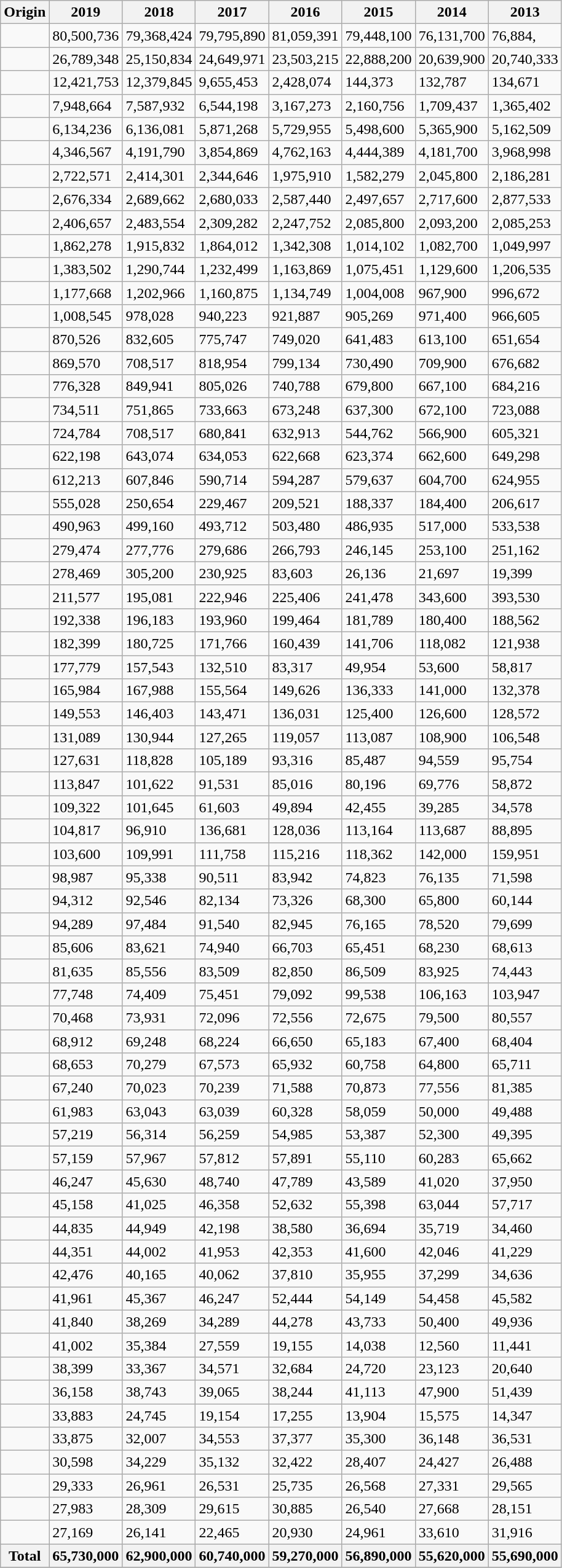<table class="wikitable sortable">
<tr>
<th>Origin</th>
<th>2019</th>
<th>2018</th>
<th>2017</th>
<th>2016</th>
<th>2015</th>
<th>2014</th>
<th>2013</th>
</tr>
<tr>
<td></td>
<td>80,500,736</td>
<td>79,368,424</td>
<td>79,795,890</td>
<td>81,059,391</td>
<td>79,448,100</td>
<td>76,131,700</td>
<td>76,884,</td>
</tr>
<tr>
<td></td>
<td>26,789,348</td>
<td>25,150,834</td>
<td>24,649,971</td>
<td>23,503,215</td>
<td>22,888,200</td>
<td>20,639,900</td>
<td>20,740,333</td>
</tr>
<tr>
<td></td>
<td>12,421,753</td>
<td>12,379,845</td>
<td>9,655,453</td>
<td>2,428,074</td>
<td>144,373</td>
<td>132,787</td>
<td>134,671</td>
</tr>
<tr>
<td></td>
<td>7,948,664</td>
<td>7,587,932</td>
<td>6,544,198</td>
<td>3,167,273</td>
<td>2,160,756</td>
<td>1,709,437</td>
<td>1,365,402</td>
</tr>
<tr>
<td></td>
<td>6,134,236</td>
<td>6,136,081</td>
<td>5,871,268</td>
<td>5,729,955</td>
<td>5,498,600</td>
<td>5,365,900</td>
<td>5,162,509</td>
</tr>
<tr>
<td></td>
<td>4,346,567</td>
<td>4,191,790</td>
<td>3,854,869</td>
<td>4,762,163</td>
<td>4,444,389</td>
<td>4,181,700</td>
<td>3,968,998</td>
</tr>
<tr>
<td></td>
<td>2,722,571</td>
<td>2,414,301</td>
<td>2,344,646</td>
<td>1,975,910</td>
<td>1,582,279</td>
<td>2,045,800</td>
<td>2,186,281</td>
</tr>
<tr>
<td></td>
<td>2,676,334</td>
<td>2,689,662</td>
<td>2,680,033</td>
<td>2,587,440</td>
<td>2,497,657</td>
<td>2,717,600</td>
<td>2,877,533</td>
</tr>
<tr>
<td></td>
<td>2,406,657</td>
<td>2,483,554</td>
<td>2,309,282</td>
<td>2,247,752</td>
<td>2,085,800</td>
<td>2,093,200</td>
<td>2,085,253</td>
</tr>
<tr>
<td></td>
<td>1,862,278</td>
<td>1,915,832</td>
<td>1,864,012</td>
<td>1,342,308</td>
<td>1,014,102</td>
<td>1,082,700</td>
<td>1,049,997</td>
</tr>
<tr>
<td></td>
<td>1,383,502</td>
<td>1,290,744</td>
<td>1,232,499</td>
<td>1,163,869</td>
<td>1,075,451</td>
<td>1,129,600</td>
<td>1,206,535</td>
</tr>
<tr>
<td></td>
<td>1,177,668</td>
<td>1,202,966</td>
<td>1,160,875</td>
<td>1,134,749</td>
<td>1,004,008</td>
<td>967,900</td>
<td>996,672</td>
</tr>
<tr>
<td></td>
<td>1,008,545</td>
<td>978,028</td>
<td>940,223</td>
<td>921,887</td>
<td>905,269</td>
<td>971,400</td>
<td>966,605</td>
</tr>
<tr>
<td></td>
<td>870,526</td>
<td>832,605</td>
<td>775,747</td>
<td>749,020</td>
<td>641,483</td>
<td>613,100</td>
<td>651,654</td>
</tr>
<tr>
<td></td>
<td>869,570</td>
<td>708,517</td>
<td>818,954</td>
<td>799,134</td>
<td>730,490</td>
<td>709,900</td>
<td>676,682</td>
</tr>
<tr>
<td></td>
<td>776,328</td>
<td>849,941</td>
<td>805,026</td>
<td>740,788</td>
<td>679,800</td>
<td>667,100</td>
<td>684,216</td>
</tr>
<tr>
<td></td>
<td>734,511</td>
<td>751,865</td>
<td>733,663</td>
<td>673,248</td>
<td>637,300</td>
<td>672,100</td>
<td>723,088</td>
</tr>
<tr>
<td></td>
<td>724,784</td>
<td>708,517</td>
<td>680,841</td>
<td>632,913</td>
<td>544,762</td>
<td>566,900</td>
<td>605,321</td>
</tr>
<tr>
<td></td>
<td>622,198</td>
<td>643,074</td>
<td>634,053</td>
<td>622,668</td>
<td>623,374</td>
<td>662,600</td>
<td>649,298</td>
</tr>
<tr>
<td></td>
<td>612,213</td>
<td>607,846</td>
<td>590,714</td>
<td>594,287</td>
<td>579,637</td>
<td>604,700</td>
<td>624,955</td>
</tr>
<tr>
<td></td>
<td>555,028</td>
<td>250,654</td>
<td>229,467</td>
<td>209,521</td>
<td>188,337</td>
<td>184,400</td>
<td>206,617</td>
</tr>
<tr>
<td></td>
<td>490,963</td>
<td>499,160</td>
<td>493,712</td>
<td>503,480</td>
<td>486,935</td>
<td>517,000</td>
<td>533,538</td>
</tr>
<tr>
<td></td>
<td>279,474</td>
<td>277,776</td>
<td>279,686</td>
<td>266,793</td>
<td>246,145</td>
<td>253,100</td>
<td>251,162</td>
</tr>
<tr>
<td></td>
<td>278,469</td>
<td>305,200</td>
<td>230,925</td>
<td>83,603</td>
<td>26,136</td>
<td>21,697</td>
<td>19,399</td>
</tr>
<tr>
<td></td>
<td>211,577</td>
<td>195,081</td>
<td>222,946</td>
<td>225,406</td>
<td>241,478</td>
<td>343,600</td>
<td>393,530</td>
</tr>
<tr>
<td></td>
<td>192,338</td>
<td>196,183</td>
<td>193,960</td>
<td>199,464</td>
<td>181,789</td>
<td>180,400</td>
<td>188,562</td>
</tr>
<tr>
<td></td>
<td>182,399</td>
<td>180,725</td>
<td>171,766</td>
<td>160,439</td>
<td>141,706</td>
<td>118,082</td>
<td>121,938</td>
</tr>
<tr>
<td></td>
<td>177,779</td>
<td>157,543</td>
<td>132,510</td>
<td>83,317</td>
<td>49,954</td>
<td>53,600</td>
<td>58,817</td>
</tr>
<tr>
<td></td>
<td>165,984</td>
<td>167,988</td>
<td>155,564</td>
<td>149,626</td>
<td>136,333</td>
<td>141,000</td>
<td>132,378</td>
</tr>
<tr>
<td></td>
<td>149,553</td>
<td>146,403</td>
<td>143,471</td>
<td>136,031</td>
<td>125,400</td>
<td>126,600</td>
<td>128,572</td>
</tr>
<tr>
<td></td>
<td>131,089</td>
<td>130,944</td>
<td>127,265</td>
<td>119,057</td>
<td>113,087</td>
<td>108,900</td>
<td>106,548</td>
</tr>
<tr>
<td></td>
<td>127,631</td>
<td>118,828</td>
<td>105,189</td>
<td>93,316</td>
<td>85,487</td>
<td>94,559</td>
<td>95,754</td>
</tr>
<tr>
<td></td>
<td>113,847</td>
<td>101,622</td>
<td>91,531</td>
<td>85,016</td>
<td>80,196</td>
<td>69,776</td>
<td>58,872</td>
</tr>
<tr>
<td></td>
<td>109,322</td>
<td>101,645</td>
<td>61,603</td>
<td>49,894</td>
<td>42,455</td>
<td>39,285</td>
<td>34,578</td>
</tr>
<tr>
<td></td>
<td>104,817</td>
<td>96,910</td>
<td>136,681</td>
<td>128,036</td>
<td>113,164</td>
<td>113,687</td>
<td>88,895</td>
</tr>
<tr>
<td></td>
<td>103,600</td>
<td>109,991</td>
<td>111,758</td>
<td>115,216</td>
<td>118,362</td>
<td>142,000</td>
<td>159,951</td>
</tr>
<tr>
<td></td>
<td>98,987</td>
<td>95,338</td>
<td>90,511</td>
<td>83,942</td>
<td>74,823</td>
<td>76,135</td>
<td>71,598</td>
</tr>
<tr>
<td></td>
<td>94,312</td>
<td>92,546</td>
<td>82,134</td>
<td>73,326</td>
<td>68,300</td>
<td>65,800</td>
<td>60,144</td>
</tr>
<tr>
<td></td>
<td>94,289</td>
<td>97,484</td>
<td>91,540</td>
<td>82,945</td>
<td>76,165</td>
<td>78,520</td>
<td>79,699</td>
</tr>
<tr>
<td></td>
<td>85,606</td>
<td>83,621</td>
<td>74,940</td>
<td>66,703</td>
<td>65,451</td>
<td>68,230</td>
<td>68,613</td>
</tr>
<tr>
<td></td>
<td>81,635</td>
<td>85,556</td>
<td>83,509</td>
<td>82,850</td>
<td>86,509</td>
<td>83,925</td>
<td>74,443</td>
</tr>
<tr>
<td></td>
<td>77,748</td>
<td>74,409</td>
<td>75,451</td>
<td>79,092</td>
<td>99,538</td>
<td>106,163</td>
<td>103,947</td>
</tr>
<tr>
<td></td>
<td>70,468</td>
<td>73,931</td>
<td>72,096</td>
<td>72,556</td>
<td>72,675</td>
<td>79,500</td>
<td>80,557</td>
</tr>
<tr>
<td></td>
<td>68,912</td>
<td>69,248</td>
<td>68,224</td>
<td>66,650</td>
<td>65,183</td>
<td>67,400</td>
<td>68,404</td>
</tr>
<tr>
<td></td>
<td>68,653</td>
<td>70,279</td>
<td>67,573</td>
<td>65,932</td>
<td>60,758</td>
<td>64,800</td>
<td>65,711</td>
</tr>
<tr>
<td></td>
<td>67,240</td>
<td>70,023</td>
<td>70,239</td>
<td>71,588</td>
<td>70,873</td>
<td>77,556</td>
<td>81,385</td>
</tr>
<tr>
<td></td>
<td>61,983</td>
<td>63,043</td>
<td>63,039</td>
<td>60,328</td>
<td>58,059</td>
<td>50,000</td>
<td>49,488</td>
</tr>
<tr>
<td></td>
<td>57,219</td>
<td>56,314</td>
<td>56,259</td>
<td>54,985</td>
<td>53,387</td>
<td>52,300</td>
<td>49,395</td>
</tr>
<tr>
<td></td>
<td>57,159</td>
<td>57,967</td>
<td>57,812</td>
<td>57,891</td>
<td>55,110</td>
<td>60,283</td>
<td>65,662</td>
</tr>
<tr>
<td></td>
<td>46,247</td>
<td>45,630</td>
<td>48,740</td>
<td>47,789</td>
<td>43,589</td>
<td>41,020</td>
<td>37,950</td>
</tr>
<tr>
<td></td>
<td>45,158</td>
<td>41,025</td>
<td>46,358</td>
<td>52,632</td>
<td>55,398</td>
<td>63,044</td>
<td>57,717</td>
</tr>
<tr>
<td></td>
<td>44,835</td>
<td>44,949</td>
<td>42,198</td>
<td>38,580</td>
<td>36,694</td>
<td>35,719</td>
<td>34,460</td>
</tr>
<tr>
<td></td>
<td>44,351</td>
<td>44,002</td>
<td>41,953</td>
<td>42,353</td>
<td>41,600</td>
<td>42,046</td>
<td>41,229</td>
</tr>
<tr>
<td></td>
<td>42,476</td>
<td>40,165</td>
<td>40,062</td>
<td>37,810</td>
<td>35,955</td>
<td>37,299</td>
<td>34,636</td>
</tr>
<tr>
<td></td>
<td>41,961</td>
<td>45,367</td>
<td>46,247</td>
<td>52,444</td>
<td>54,149</td>
<td>54,458</td>
<td>45,582</td>
</tr>
<tr>
<td></td>
<td>41,840</td>
<td>38,269</td>
<td>34,289</td>
<td>44,278</td>
<td>43,733</td>
<td>50,400</td>
<td>49,936</td>
</tr>
<tr>
<td></td>
<td>41,002</td>
<td>35,384</td>
<td>27,559</td>
<td>19,155</td>
<td>14,038</td>
<td>12,560</td>
<td>11,441</td>
</tr>
<tr>
<td></td>
<td>38,399</td>
<td>33,367</td>
<td>34,571</td>
<td>32,684</td>
<td>24,720</td>
<td>23,123</td>
<td>20,640</td>
</tr>
<tr>
<td></td>
<td>36,158</td>
<td>38,743</td>
<td>39,065</td>
<td>38,244</td>
<td>41,113</td>
<td>47,900</td>
<td>51,439</td>
</tr>
<tr>
<td></td>
<td>33,883</td>
<td>24,745</td>
<td>19,154</td>
<td>17,255</td>
<td>13,904</td>
<td>15,575</td>
<td>14,347</td>
</tr>
<tr>
<td></td>
<td>33,875</td>
<td>32,007</td>
<td>34,553</td>
<td>37,377</td>
<td>35,300</td>
<td>36,148</td>
<td>36,531</td>
</tr>
<tr>
<td></td>
<td>30,598</td>
<td>34,229</td>
<td>35,132</td>
<td>32,422</td>
<td>28,407</td>
<td>24,427</td>
<td>26,488</td>
</tr>
<tr>
<td></td>
<td>29,333</td>
<td>26,961</td>
<td>26,531</td>
<td>25,735</td>
<td>26,568</td>
<td>27,331</td>
<td>29,565</td>
</tr>
<tr>
<td></td>
<td>27,983</td>
<td>28,309</td>
<td>29,615</td>
<td>30,885</td>
<td>26,540</td>
<td>27,668</td>
<td>28,151</td>
</tr>
<tr>
<td></td>
<td>27,169</td>
<td>26,141</td>
<td>22,465</td>
<td>20,930</td>
<td>24,961</td>
<td>33,610</td>
<td>31,916</td>
</tr>
<tr>
<th>Total</th>
<th>65,730,000</th>
<th>62,900,000</th>
<th>60,740,000</th>
<th>59,270,000</th>
<th>56,890,000</th>
<th>55,620,000</th>
<th>55,690,000</th>
</tr>
<tr>
</tr>
</table>
